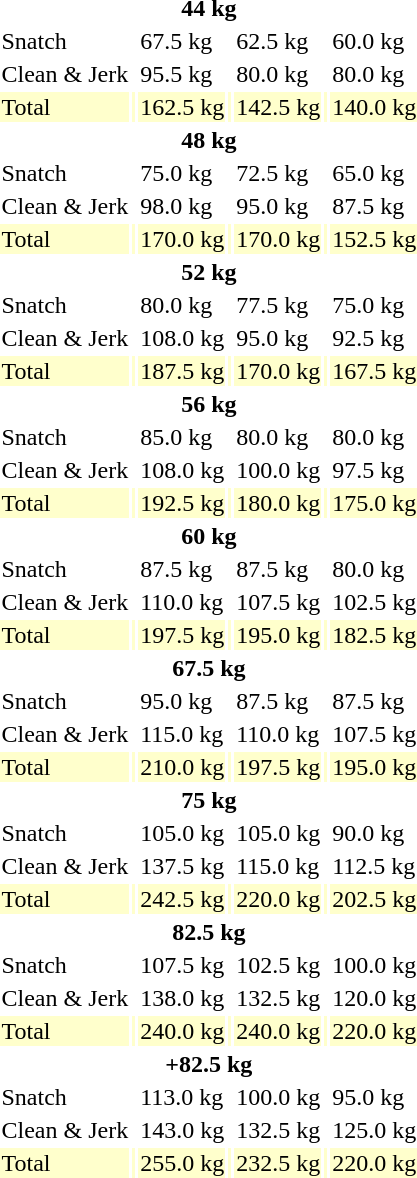<table>
<tr>
<th colspan=7>44 kg</th>
</tr>
<tr>
<td>Snatch</td>
<td></td>
<td>67.5 kg</td>
<td></td>
<td>62.5 kg</td>
<td></td>
<td>60.0 kg</td>
</tr>
<tr>
<td>Clean & Jerk</td>
<td></td>
<td>95.5 kg<br></td>
<td></td>
<td>80.0 kg</td>
<td></td>
<td>80.0 kg</td>
</tr>
<tr bgcolor=ffffcc>
<td>Total</td>
<td></td>
<td>162.5 kg</td>
<td></td>
<td>142.5 kg</td>
<td></td>
<td>140.0 kg</td>
</tr>
<tr>
<th colspan=7>48 kg</th>
</tr>
<tr>
<td>Snatch</td>
<td></td>
<td>75.0 kg</td>
<td></td>
<td>72.5 kg</td>
<td></td>
<td>65.0 kg</td>
</tr>
<tr>
<td>Clean & Jerk</td>
<td></td>
<td>98.0 kg<br></td>
<td></td>
<td>95.0 kg</td>
<td></td>
<td>87.5 kg</td>
</tr>
<tr bgcolor=ffffcc>
<td>Total</td>
<td></td>
<td>170.0 kg</td>
<td></td>
<td>170.0 kg</td>
<td></td>
<td>152.5 kg</td>
</tr>
<tr>
<th colspan=7>52 kg</th>
</tr>
<tr>
<td>Snatch</td>
<td></td>
<td>80.0 kg</td>
<td></td>
<td>77.5 kg</td>
<td></td>
<td>75.0 kg</td>
</tr>
<tr>
<td>Clean & Jerk</td>
<td></td>
<td>108.0 kg<br></td>
<td></td>
<td>95.0 kg</td>
<td></td>
<td>92.5 kg</td>
</tr>
<tr bgcolor=ffffcc>
<td>Total</td>
<td></td>
<td>187.5 kg<br></td>
<td></td>
<td>170.0 kg</td>
<td></td>
<td>167.5 kg</td>
</tr>
<tr>
<th colspan=7>56 kg</th>
</tr>
<tr>
<td>Snatch</td>
<td></td>
<td>85.0 kg<br></td>
<td></td>
<td>80.0 kg</td>
<td></td>
<td>80.0 kg</td>
</tr>
<tr>
<td>Clean & Jerk</td>
<td></td>
<td>108.0 kg<br></td>
<td></td>
<td>100.0 kg</td>
<td></td>
<td>97.5 kg</td>
</tr>
<tr bgcolor=ffffcc>
<td>Total</td>
<td></td>
<td>192.5 kg<br></td>
<td></td>
<td>180.0 kg</td>
<td></td>
<td>175.0 kg</td>
</tr>
<tr>
<th colspan=7>60 kg</th>
</tr>
<tr>
<td>Snatch</td>
<td></td>
<td>87.5 kg</td>
<td></td>
<td>87.5 kg</td>
<td></td>
<td>80.0 kg</td>
</tr>
<tr>
<td>Clean & Jerk</td>
<td></td>
<td>110.0 kg</td>
<td></td>
<td>107.5 kg</td>
<td></td>
<td>102.5 kg</td>
</tr>
<tr bgcolor=ffffcc>
<td>Total</td>
<td></td>
<td>197.5 kg</td>
<td></td>
<td>195.0 kg</td>
<td></td>
<td>182.5 kg</td>
</tr>
<tr>
<th colspan=7>67.5 kg</th>
</tr>
<tr>
<td>Snatch</td>
<td></td>
<td>95.0 kg</td>
<td></td>
<td>87.5 kg</td>
<td></td>
<td>87.5 kg</td>
</tr>
<tr>
<td>Clean & Jerk</td>
<td></td>
<td>115.0 kg</td>
<td></td>
<td>110.0 kg</td>
<td></td>
<td>107.5 kg</td>
</tr>
<tr bgcolor=ffffcc>
<td>Total</td>
<td></td>
<td>210.0 kg</td>
<td></td>
<td>197.5 kg</td>
<td></td>
<td>195.0 kg</td>
</tr>
<tr>
<th colspan=7>75 kg</th>
</tr>
<tr>
<td>Snatch</td>
<td></td>
<td>105.0 kg<br></td>
<td></td>
<td>105.0 kg</td>
<td></td>
<td>90.0 kg</td>
</tr>
<tr>
<td>Clean & Jerk</td>
<td></td>
<td>137.5 kg<br></td>
<td></td>
<td>115.0 kg</td>
<td></td>
<td>112.5 kg</td>
</tr>
<tr bgcolor=ffffcc>
<td>Total</td>
<td></td>
<td>242.5 kg<br></td>
<td></td>
<td>220.0 kg</td>
<td></td>
<td>202.5 kg</td>
</tr>
<tr>
<th colspan=7>82.5 kg</th>
</tr>
<tr>
<td>Snatch</td>
<td></td>
<td>107.5 kg<br></td>
<td></td>
<td>102.5 kg</td>
<td></td>
<td>100.0 kg</td>
</tr>
<tr>
<td>Clean & Jerk</td>
<td></td>
<td>138.0 kg<br></td>
<td></td>
<td>132.5 kg</td>
<td></td>
<td>120.0 kg</td>
</tr>
<tr bgcolor=ffffcc>
<td>Total</td>
<td></td>
<td>240.0 kg</td>
<td></td>
<td>240.0 kg</td>
<td></td>
<td>220.0 kg</td>
</tr>
<tr>
<th colspan=7>+82.5 kg</th>
</tr>
<tr>
<td>Snatch</td>
<td></td>
<td>113.0 kg<br></td>
<td></td>
<td>100.0 kg</td>
<td></td>
<td>95.0 kg</td>
</tr>
<tr>
<td>Clean & Jerk</td>
<td></td>
<td>143.0 kg<br></td>
<td></td>
<td>132.5 kg</td>
<td></td>
<td>125.0 kg</td>
</tr>
<tr bgcolor=ffffcc>
<td>Total</td>
<td></td>
<td>255.0 kg<br></td>
<td></td>
<td>232.5 kg</td>
<td></td>
<td>220.0 kg</td>
</tr>
</table>
